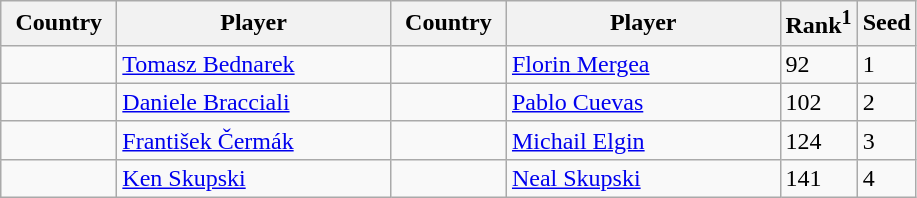<table class="sortable wikitable">
<tr>
<th width="70">Country</th>
<th width="175">Player</th>
<th width="70">Country</th>
<th width="175">Player</th>
<th>Rank<sup>1</sup></th>
<th>Seed</th>
</tr>
<tr>
<td></td>
<td><a href='#'>Tomasz Bednarek</a></td>
<td></td>
<td><a href='#'>Florin Mergea</a></td>
<td>92</td>
<td>1</td>
</tr>
<tr>
<td></td>
<td><a href='#'>Daniele Bracciali</a></td>
<td></td>
<td><a href='#'>Pablo Cuevas</a></td>
<td>102</td>
<td>2</td>
</tr>
<tr>
<td></td>
<td><a href='#'>František Čermák</a></td>
<td></td>
<td><a href='#'>Michail Elgin</a></td>
<td>124</td>
<td>3</td>
</tr>
<tr>
<td></td>
<td><a href='#'>Ken Skupski</a></td>
<td></td>
<td><a href='#'>Neal Skupski</a></td>
<td>141</td>
<td>4</td>
</tr>
</table>
